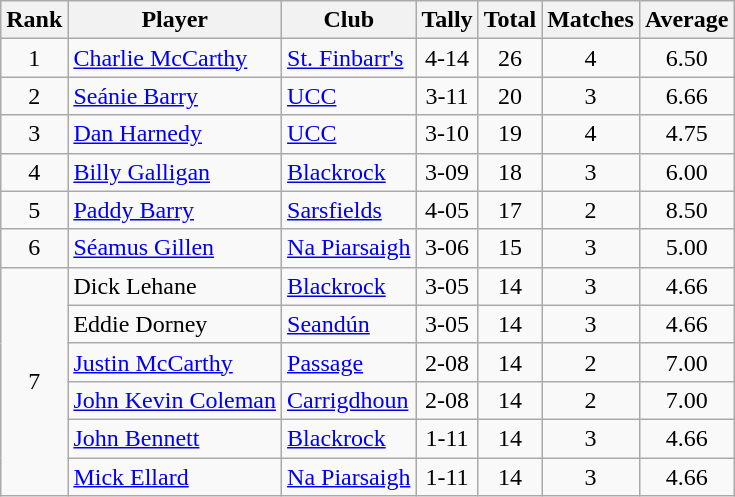<table class="wikitable">
<tr>
<th>Rank</th>
<th>Player</th>
<th>Club</th>
<th>Tally</th>
<th>Total</th>
<th>Matches</th>
<th>Average</th>
</tr>
<tr>
<td rowspan=1 align=center>1</td>
<td><a href='#'>Charlie McCarthy</a></td>
<td><a href='#'>St. Finbarr's</a></td>
<td align=center>4-14</td>
<td align=center>26</td>
<td align=center>4</td>
<td align=center>6.50</td>
</tr>
<tr>
<td rowspan=1 align=center>2</td>
<td><a href='#'>Seánie Barry</a></td>
<td><a href='#'>UCC</a></td>
<td align=center>3-11</td>
<td align=center>20</td>
<td align=center>3</td>
<td align=center>6.66</td>
</tr>
<tr>
<td rowspan=1 align=center>3</td>
<td><a href='#'>Dan Harnedy</a></td>
<td><a href='#'>UCC</a></td>
<td align=center>3-10</td>
<td align=center>19</td>
<td align=center>4</td>
<td align=center>4.75</td>
</tr>
<tr>
<td rowspan=1 align=center>4</td>
<td><a href='#'>Billy Galligan</a></td>
<td><a href='#'>Blackrock</a></td>
<td align=center>3-09</td>
<td align=center>18</td>
<td align=center>3</td>
<td align=center>6.00</td>
</tr>
<tr>
<td rowspan=1 align=center>5</td>
<td><a href='#'>Paddy Barry</a></td>
<td><a href='#'>Sarsfields</a></td>
<td align=center>4-05</td>
<td align=center>17</td>
<td align=center>2</td>
<td align=center>8.50</td>
</tr>
<tr>
<td rowspan=1 align=center>6</td>
<td><a href='#'>Séamus Gillen</a></td>
<td><a href='#'>Na Piarsaigh</a></td>
<td align=center>3-06</td>
<td align=center>15</td>
<td align=center>3</td>
<td align=center>5.00</td>
</tr>
<tr>
<td rowspan=6 align=center>7</td>
<td>Dick Lehane</td>
<td><a href='#'>Blackrock</a></td>
<td align=center>3-05</td>
<td align=center>14</td>
<td align=center>3</td>
<td align=center>4.66</td>
</tr>
<tr>
<td>Eddie Dorney</td>
<td><a href='#'>Seandún</a></td>
<td align=center>3-05</td>
<td align=center>14</td>
<td align=center>3</td>
<td align=center>4.66</td>
</tr>
<tr>
<td><a href='#'>Justin McCarthy</a></td>
<td><a href='#'>Passage</a></td>
<td align=center>2-08</td>
<td align=center>14</td>
<td align=center>2</td>
<td align=center>7.00</td>
</tr>
<tr>
<td><a href='#'>John Kevin Coleman</a></td>
<td><a href='#'>Carrigdhoun</a></td>
<td align=center>2-08</td>
<td align=center>14</td>
<td align=center>2</td>
<td align=center>7.00</td>
</tr>
<tr>
<td><a href='#'>John Bennett</a></td>
<td><a href='#'>Blackrock</a></td>
<td align=center>1-11</td>
<td align=center>14</td>
<td align=center>3</td>
<td align=center>4.66</td>
</tr>
<tr>
<td><a href='#'>Mick Ellard</a></td>
<td><a href='#'>Na Piarsaigh</a></td>
<td align=center>1-11</td>
<td align=center>14</td>
<td align=center>3</td>
<td align=center>4.66</td>
</tr>
</table>
